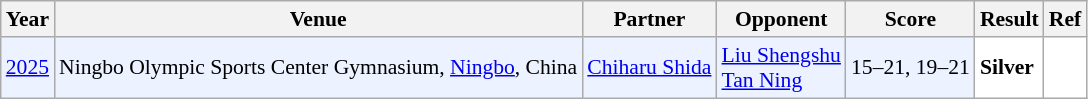<table class="sortable wikitable" style="font-size: 90%;">
<tr>
<th>Year</th>
<th>Venue</th>
<th>Partner</th>
<th>Opponent</th>
<th>Score</th>
<th>Result</th>
<th>Ref</th>
</tr>
<tr style="background:#ECF2FF">
<td align="center"><a href='#'>2025</a></td>
<td align="left">Ningbo Olympic Sports Center Gymnasium, <a href='#'>Ningbo</a>, China</td>
<td align="left"> <a href='#'>Chiharu Shida</a></td>
<td align="left"> <a href='#'>Liu Shengshu</a><br> <a href='#'>Tan Ning</a></td>
<td align="left">15–21, 19–21</td>
<td style="text-align:left; background:white"> <strong>Silver</strong></td>
<td style="text-align:center; background: white"></td>
</tr>
</table>
